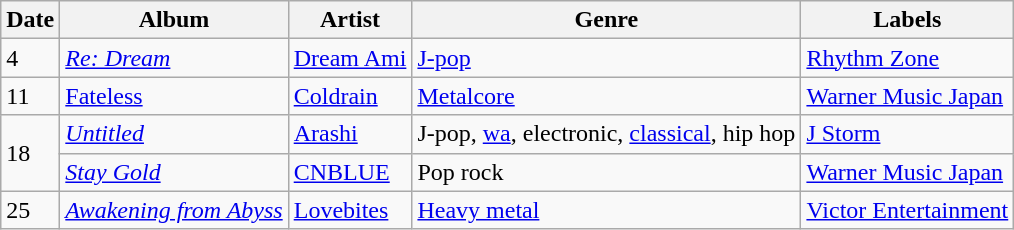<table class="wikitable">
<tr>
<th>Date</th>
<th>Album</th>
<th>Artist</th>
<th>Genre</th>
<th>Labels</th>
</tr>
<tr>
<td>4</td>
<td><em><a href='#'>Re: Dream</a></em></td>
<td><a href='#'>Dream Ami</a></td>
<td><a href='#'>J-pop</a></td>
<td><a href='#'>Rhythm Zone</a></td>
</tr>
<tr>
<td>11</td>
<td><a href='#'>Fateless</a></td>
<td><a href='#'>Coldrain</a></td>
<td><a href='#'>Metalcore</a></td>
<td><a href='#'>Warner Music Japan</a></td>
</tr>
<tr>
<td rowspan="2">18</td>
<td><em><a href='#'>Untitled</a></em></td>
<td><a href='#'>Arashi</a></td>
<td>J-pop, <a href='#'>wa</a>, electronic, <a href='#'>classical</a>, hip hop</td>
<td><a href='#'>J Storm</a></td>
</tr>
<tr>
<td><em><a href='#'>Stay Gold</a></em></td>
<td><a href='#'>CNBLUE</a></td>
<td>Pop rock</td>
<td><a href='#'>Warner Music Japan</a></td>
</tr>
<tr>
<td>25</td>
<td><em><a href='#'>Awakening from Abyss</a></em></td>
<td><a href='#'>Lovebites</a></td>
<td><a href='#'>Heavy metal</a></td>
<td><a href='#'>Victor Entertainment</a></td>
</tr>
</table>
